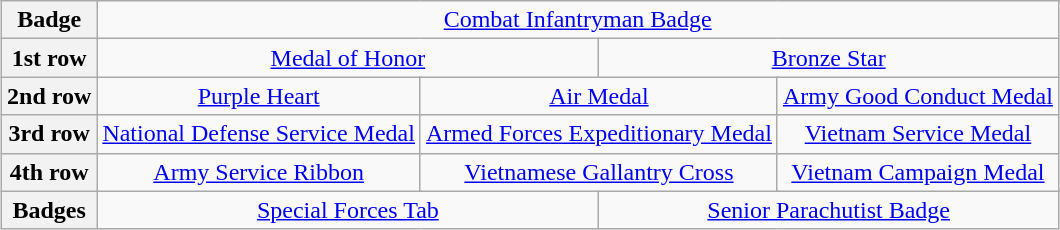<table class="wikitable" style="margin:1em auto; text-align:center;">
<tr>
<th>Badge</th>
<td colspan="12"><a href='#'>Combat Infantryman Badge</a></td>
</tr>
<tr>
<th>1st row</th>
<td colspan="5"><a href='#'>Medal of Honor</a></td>
<td colspan="5"><a href='#'>Bronze Star</a></td>
</tr>
<tr>
<th>2nd row</th>
<td colspan="4"><a href='#'>Purple Heart</a></td>
<td colspan="4"><a href='#'>Air Medal</a></td>
<td colspan="4"><a href='#'>Army Good Conduct Medal</a> <br></td>
</tr>
<tr>
<th>3rd row</th>
<td colspan="4"><a href='#'>National Defense Service Medal</a></td>
<td colspan="4"><a href='#'>Armed Forces Expeditionary Medal</a></td>
<td colspan="4"><a href='#'>Vietnam Service Medal</a> <br></td>
</tr>
<tr>
<th>4th row</th>
<td colspan="4"><a href='#'>Army Service Ribbon</a></td>
<td colspan="4"><a href='#'>Vietnamese Gallantry Cross</a> <br></td>
<td colspan="4"><a href='#'>Vietnam Campaign Medal</a></td>
</tr>
<tr>
<th>Badges</th>
<td colspan="5"><a href='#'>Special Forces Tab</a></td>
<td colspan="5"><a href='#'>Senior Parachutist Badge</a> <br></td>
</tr>
</table>
